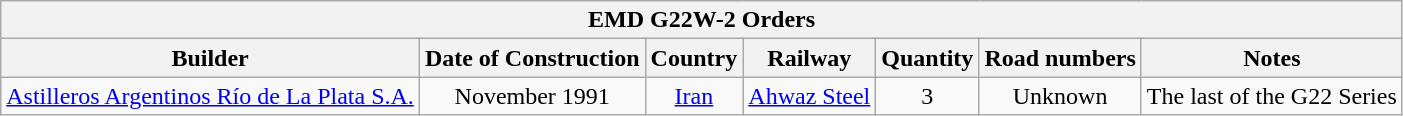<table class="wikitable">
<tr>
<th colspan="7">EMD G22W-2 Orders</th>
</tr>
<tr>
<th>Builder</th>
<th>Date of Construction</th>
<th>Country</th>
<th>Railway</th>
<th>Quantity</th>
<th>Road numbers</th>
<th>Notes</th>
</tr>
<tr align="center">
<td><a href='#'>Astilleros Argentinos Río de La Plata S.A.</a></td>
<td>November 1991</td>
<td><a href='#'>Iran</a></td>
<td><a href='#'>Ahwaz Steel</a></td>
<td>3</td>
<td>Unknown</td>
<td>The last of the G22 Series</td>
</tr>
</table>
